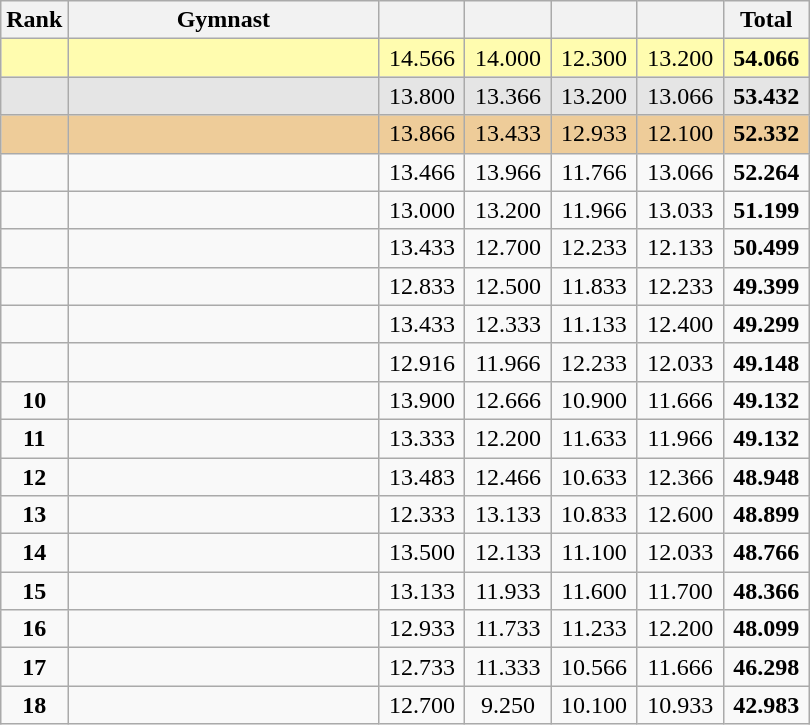<table class="wikitable sortable" style="text-align:center; font-size:100%">
<tr>
<th scope="col" style="width:15px;">Rank</th>
<th scope="col" style="width:200px;">Gymnast</th>
<th scope="col" style="width:50px;"></th>
<th scope="col" style="width:50px;"></th>
<th scope="col" style="width:50px;"></th>
<th scope="col" style="width:50px;"></th>
<th scope="col" style="width:50px;">Total</th>
</tr>
<tr style="background:#fffcaf;">
<td scope="row" style="text-align:center;"><strong></strong></td>
<td style="text-align:left;"></td>
<td>14.566</td>
<td>14.000</td>
<td>12.300</td>
<td>13.200</td>
<td><strong>54.066</strong></td>
</tr>
<tr style="background:#e5e5e5;">
<td scope="row" style="text-align:center;"><strong></strong></td>
<td style="text-align:left;"></td>
<td>13.800</td>
<td>13.366</td>
<td>13.200</td>
<td>13.066</td>
<td><strong>53.432</strong></td>
</tr>
<tr style="background:#ec9;">
<td scope="row" style="text-align:center;"><strong></strong></td>
<td style="text-align:left;"></td>
<td>13.866</td>
<td>13.433</td>
<td>12.933</td>
<td>12.100</td>
<td><strong>52.332</strong></td>
</tr>
<tr>
<td scope="row" style="text-align:center;"><strong></strong></td>
<td style="text-align:left;"></td>
<td>13.466</td>
<td>13.966</td>
<td>11.766</td>
<td>13.066</td>
<td><strong>52.264</strong></td>
</tr>
<tr>
<td scope="row" style="text-align:center;"><strong></strong></td>
<td style="text-align:left;"></td>
<td>13.000</td>
<td>13.200</td>
<td>11.966</td>
<td>13.033</td>
<td><strong>51.199</strong></td>
</tr>
<tr>
<td scope="row" style="text-align:center;"><strong></strong></td>
<td style="text-align:left;"></td>
<td>13.433</td>
<td>12.700</td>
<td>12.233</td>
<td>12.133</td>
<td><strong>50.499</strong></td>
</tr>
<tr>
<td scope="row" style="text-align:center;"><strong></strong></td>
<td style="text-align:left;"></td>
<td>12.833</td>
<td>12.500</td>
<td>11.833</td>
<td>12.233</td>
<td><strong>49.399</strong></td>
</tr>
<tr>
<td scope="row" style="text-align:center;"><strong></strong></td>
<td style="text-align:left;"></td>
<td>13.433</td>
<td>12.333</td>
<td>11.133</td>
<td>12.400</td>
<td><strong>49.299</strong></td>
</tr>
<tr>
<td scope="row" style="text-align:center;"><strong></strong></td>
<td style="text-align:left;"></td>
<td>12.916</td>
<td>11.966</td>
<td>12.233</td>
<td>12.033</td>
<td><strong>49.148</strong></td>
</tr>
<tr>
<td scope="row" style="text-align:center;"><strong>10</strong></td>
<td style="text-align:left;"></td>
<td>13.900</td>
<td>12.666</td>
<td>10.900</td>
<td>11.666</td>
<td><strong>49.132</strong></td>
</tr>
<tr>
<td scope="row" style="text-align:center;"><strong>11</strong></td>
<td style="text-align:left;"></td>
<td>13.333</td>
<td>12.200</td>
<td>11.633</td>
<td>11.966</td>
<td><strong>49.132</strong></td>
</tr>
<tr>
<td scope="row" style="text-align:center;"><strong>12</strong></td>
<td style="text-align:left;"></td>
<td>13.483</td>
<td>12.466</td>
<td>10.633</td>
<td>12.366</td>
<td><strong>48.948</strong></td>
</tr>
<tr>
<td scope="row" style="text-align:center;"><strong>13</strong></td>
<td style="text-align:left;"></td>
<td>12.333</td>
<td>13.133</td>
<td>10.833</td>
<td>12.600</td>
<td><strong>48.899</strong></td>
</tr>
<tr>
<td scope="row" style="text-align:center;"><strong>14</strong></td>
<td style="text-align:left;"></td>
<td>13.500</td>
<td>12.133</td>
<td>11.100</td>
<td>12.033</td>
<td><strong>48.766</strong></td>
</tr>
<tr>
<td scope="row" style="text-align:center;"><strong>15</strong></td>
<td style="text-align:left;"></td>
<td>13.133</td>
<td>11.933</td>
<td>11.600</td>
<td>11.700</td>
<td><strong>48.366</strong></td>
</tr>
<tr>
<td scope="row" style="text-align:center;"><strong>16</strong></td>
<td style="text-align:left;"></td>
<td>12.933</td>
<td>11.733</td>
<td>11.233</td>
<td>12.200</td>
<td><strong>48.099</strong></td>
</tr>
<tr>
<td scope="row" style="text-align:center;"><strong>17</strong></td>
<td style="text-align:left;"></td>
<td>12.733</td>
<td>11.333</td>
<td>10.566</td>
<td>11.666</td>
<td><strong>46.298</strong></td>
</tr>
<tr>
<td scope="row" style="text-align:center;"><strong>18</strong></td>
<td style="text-align:left;"></td>
<td>12.700</td>
<td>9.250</td>
<td>10.100</td>
<td>10.933</td>
<td><strong>42.983</strong></td>
</tr>
</table>
